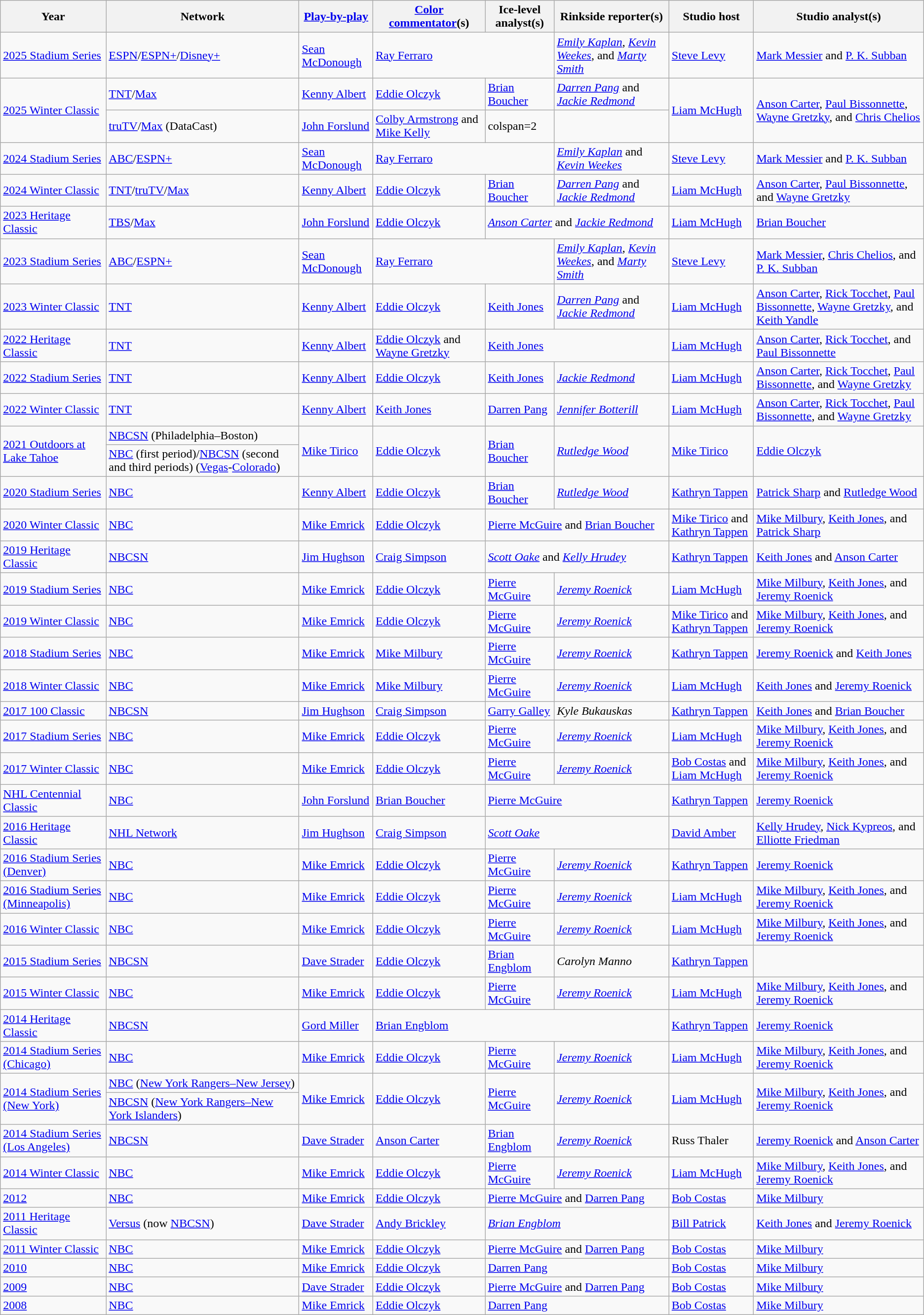<table class="wikitable">
<tr>
<th>Year</th>
<th>Network</th>
<th><a href='#'>Play-by-play</a></th>
<th><a href='#'>Color commentator</a>(s)</th>
<th>Ice-level analyst(s)</th>
<th>Rinkside reporter(s)</th>
<th>Studio host</th>
<th>Studio analyst(s)</th>
</tr>
<tr>
<td><a href='#'>2025 Stadium Series</a></td>
<td><a href='#'>ESPN</a>/<a href='#'>ESPN+</a>/<a href='#'>Disney+</a></td>
<td><a href='#'>Sean McDonough</a></td>
<td colspan="2"><a href='#'>Ray Ferraro</a></td>
<td><em><a href='#'>Emily Kaplan</a></em>, <em><a href='#'>Kevin Weekes</a></em>, and <em><a href='#'>Marty Smith</a></em></td>
<td><a href='#'>Steve Levy</a></td>
<td><a href='#'>Mark Messier</a> and <a href='#'>P. K. Subban</a></td>
</tr>
<tr>
<td rowspan="2"><a href='#'>2025 Winter Classic</a></td>
<td><a href='#'>TNT</a>/<a href='#'>Max</a></td>
<td><a href='#'>Kenny Albert</a></td>
<td><a href='#'>Eddie Olczyk</a></td>
<td><a href='#'>Brian Boucher</a></td>
<td><em><a href='#'>Darren Pang</a></em> and <em><a href='#'>Jackie Redmond</a></em></td>
<td rowspan="2"><a href='#'>Liam McHugh</a></td>
<td rowspan="2"><a href='#'>Anson Carter</a>, <a href='#'>Paul Bissonnette</a>, <a href='#'>Wayne Gretzky</a>, and <a href='#'>Chris Chelios</a></td>
</tr>
<tr>
<td><a href='#'>truTV</a>/<a href='#'>Max</a> (DataCast)</td>
<td><a href='#'>John Forslund</a></td>
<td><a href='#'>Colby Armstrong</a> and <a href='#'>Mike Kelly</a></td>
<td>colspan=2 </td>
</tr>
<tr>
<td><a href='#'>2024 Stadium Series</a></td>
<td><a href='#'>ABC</a>/<a href='#'>ESPN+</a></td>
<td><a href='#'>Sean McDonough</a></td>
<td colspan="2"><a href='#'>Ray Ferraro</a></td>
<td><em><a href='#'>Emily Kaplan</a></em> and <em><a href='#'>Kevin Weekes</a></em></td>
<td><a href='#'>Steve Levy</a></td>
<td><a href='#'>Mark Messier</a> and <a href='#'>P. K. Subban</a></td>
</tr>
<tr>
<td><a href='#'>2024 Winter Classic</a></td>
<td><a href='#'>TNT</a>/<a href='#'>truTV</a>/<a href='#'>Max</a></td>
<td><a href='#'>Kenny Albert</a></td>
<td><a href='#'>Eddie Olczyk</a></td>
<td><a href='#'>Brian Boucher</a></td>
<td><em><a href='#'>Darren Pang</a></em> and <em><a href='#'>Jackie Redmond</a></em></td>
<td><a href='#'>Liam McHugh</a></td>
<td><a href='#'>Anson Carter</a>, <a href='#'>Paul Bissonnette</a>, and <a href='#'>Wayne Gretzky</a></td>
</tr>
<tr>
<td><a href='#'>2023 Heritage Classic</a></td>
<td><a href='#'>TBS</a>/<a href='#'>Max</a></td>
<td><a href='#'>John Forslund</a></td>
<td><a href='#'>Eddie Olczyk</a></td>
<td colspan="2"><em><a href='#'>Anson Carter</a></em> and <em><a href='#'>Jackie Redmond</a></em></td>
<td><a href='#'>Liam McHugh</a></td>
<td><a href='#'>Brian Boucher</a></td>
</tr>
<tr>
<td><a href='#'>2023 Stadium Series</a></td>
<td><a href='#'>ABC</a>/<a href='#'>ESPN+</a></td>
<td><a href='#'>Sean McDonough</a></td>
<td colspan="2"><a href='#'>Ray Ferraro</a></td>
<td><em><a href='#'>Emily Kaplan</a></em>, <em><a href='#'>Kevin Weekes</a></em>, and <em><a href='#'>Marty Smith</a></em></td>
<td><a href='#'>Steve Levy</a></td>
<td><a href='#'>Mark Messier</a>, <a href='#'>Chris Chelios</a>, and <a href='#'>P. K. Subban</a></td>
</tr>
<tr>
<td><a href='#'>2023 Winter Classic</a></td>
<td><a href='#'>TNT</a></td>
<td><a href='#'>Kenny Albert</a></td>
<td><a href='#'>Eddie Olczyk</a></td>
<td><a href='#'>Keith Jones</a></td>
<td><em><a href='#'>Darren Pang</a></em> and <em><a href='#'>Jackie Redmond</a></em></td>
<td><a href='#'>Liam McHugh</a></td>
<td><a href='#'>Anson Carter</a>, <a href='#'>Rick Tocchet</a>, <a href='#'>Paul Bissonnette</a>, <a href='#'>Wayne Gretzky</a>, and <a href='#'>Keith Yandle</a></td>
</tr>
<tr>
<td><a href='#'>2022 Heritage Classic</a></td>
<td><a href='#'>TNT</a></td>
<td><a href='#'>Kenny Albert</a></td>
<td><a href='#'>Eddie Olczyk</a> and <a href='#'>Wayne Gretzky</a></td>
<td colspan="2"><a href='#'>Keith Jones</a></td>
<td><a href='#'>Liam McHugh</a></td>
<td><a href='#'>Anson Carter</a>, <a href='#'>Rick Tocchet</a>, and <a href='#'>Paul Bissonnette</a></td>
</tr>
<tr>
<td><a href='#'>2022 Stadium Series</a></td>
<td><a href='#'>TNT</a></td>
<td><a href='#'>Kenny Albert</a></td>
<td><a href='#'>Eddie Olczyk</a></td>
<td><a href='#'>Keith Jones</a></td>
<td><em><a href='#'>Jackie Redmond</a></em></td>
<td><a href='#'>Liam McHugh</a></td>
<td><a href='#'>Anson Carter</a>, <a href='#'>Rick Tocchet</a>, <a href='#'>Paul Bissonnette</a>, and <a href='#'>Wayne Gretzky</a></td>
</tr>
<tr>
<td><a href='#'>2022 Winter Classic</a></td>
<td><a href='#'>TNT</a></td>
<td><a href='#'>Kenny Albert</a></td>
<td><a href='#'>Keith Jones</a></td>
<td><a href='#'>Darren Pang</a></td>
<td><em><a href='#'>Jennifer Botterill</a></em></td>
<td><a href='#'>Liam McHugh</a></td>
<td><a href='#'>Anson Carter</a>, <a href='#'>Rick Tocchet</a>, <a href='#'>Paul Bissonnette</a>, and <a href='#'>Wayne Gretzky</a></td>
</tr>
<tr>
<td rowspan="2"><a href='#'>2021 Outdoors at Lake Tahoe</a></td>
<td><a href='#'>NBCSN</a> (Philadelphia–Boston)</td>
<td rowspan="2"><a href='#'>Mike Tirico</a></td>
<td rowspan="2"><a href='#'>Eddie Olczyk</a></td>
<td rowspan="2"><a href='#'>Brian Boucher</a></td>
<td rowspan="2"><em><a href='#'>Rutledge Wood</a></em></td>
<td rowspan="2"><a href='#'>Mike Tirico</a></td>
<td rowspan="2"><a href='#'>Eddie Olczyk</a></td>
</tr>
<tr>
<td><a href='#'>NBC</a> (first period)/<a href='#'>NBCSN</a> (second and third periods) (<a href='#'>Vegas</a>-<a href='#'>Colorado</a>)</td>
</tr>
<tr>
<td><a href='#'>2020 Stadium Series</a></td>
<td><a href='#'>NBC</a></td>
<td><a href='#'>Kenny Albert</a></td>
<td><a href='#'>Eddie Olczyk</a></td>
<td><a href='#'>Brian Boucher</a></td>
<td><em><a href='#'>Rutledge Wood</a></em></td>
<td><a href='#'>Kathryn Tappen</a></td>
<td><a href='#'>Patrick Sharp</a> and <a href='#'>Rutledge Wood</a></td>
</tr>
<tr>
<td><a href='#'>2020 Winter Classic</a></td>
<td><a href='#'>NBC</a></td>
<td><a href='#'>Mike Emrick</a></td>
<td><a href='#'>Eddie Olczyk</a></td>
<td colspan="2"><a href='#'>Pierre McGuire</a> and <a href='#'>Brian Boucher</a></td>
<td><a href='#'>Mike Tirico</a> and <a href='#'>Kathryn Tappen</a></td>
<td><a href='#'>Mike Milbury</a>, <a href='#'>Keith Jones</a>, and <a href='#'>Patrick Sharp</a></td>
</tr>
<tr>
<td><a href='#'>2019 Heritage Classic</a></td>
<td><a href='#'>NBCSN</a></td>
<td><a href='#'>Jim Hughson</a></td>
<td><a href='#'>Craig Simpson</a></td>
<td colspan="2"><em><a href='#'>Scott Oake</a></em> and <em><a href='#'>Kelly Hrudey</a></em></td>
<td><a href='#'>Kathryn Tappen</a></td>
<td><a href='#'>Keith Jones</a> and <a href='#'>Anson Carter</a></td>
</tr>
<tr>
<td><a href='#'>2019 Stadium Series</a></td>
<td><a href='#'>NBC</a></td>
<td><a href='#'>Mike Emrick</a></td>
<td><a href='#'>Eddie Olczyk</a></td>
<td><a href='#'>Pierre McGuire</a></td>
<td><em><a href='#'>Jeremy Roenick</a></em></td>
<td><a href='#'>Liam McHugh</a></td>
<td><a href='#'>Mike Milbury</a>, <a href='#'>Keith Jones</a>, and <a href='#'>Jeremy Roenick</a></td>
</tr>
<tr>
<td><a href='#'>2019 Winter Classic</a></td>
<td><a href='#'>NBC</a></td>
<td><a href='#'>Mike Emrick</a></td>
<td><a href='#'>Eddie Olczyk</a></td>
<td><a href='#'>Pierre McGuire</a></td>
<td><em><a href='#'>Jeremy Roenick</a></em></td>
<td><a href='#'>Mike Tirico</a> and <a href='#'>Kathryn Tappen</a></td>
<td><a href='#'>Mike Milbury</a>, <a href='#'>Keith Jones</a>, and <a href='#'>Jeremy Roenick</a></td>
</tr>
<tr>
<td><a href='#'>2018 Stadium Series</a></td>
<td><a href='#'>NBC</a></td>
<td><a href='#'>Mike Emrick</a></td>
<td><a href='#'>Mike Milbury</a></td>
<td><a href='#'>Pierre McGuire</a></td>
<td><em><a href='#'>Jeremy Roenick</a></em></td>
<td><a href='#'>Kathryn Tappen</a></td>
<td><a href='#'>Jeremy Roenick</a> and <a href='#'>Keith Jones</a></td>
</tr>
<tr>
<td><a href='#'>2018 Winter Classic</a></td>
<td><a href='#'>NBC</a></td>
<td><a href='#'>Mike Emrick</a></td>
<td><a href='#'>Mike Milbury</a></td>
<td><a href='#'>Pierre McGuire</a></td>
<td><em><a href='#'>Jeremy Roenick</a></em></td>
<td><a href='#'>Liam McHugh</a></td>
<td><a href='#'>Keith Jones</a> and <a href='#'>Jeremy Roenick</a></td>
</tr>
<tr>
<td><a href='#'>2017 100 Classic</a></td>
<td><a href='#'>NBCSN</a></td>
<td><a href='#'>Jim Hughson</a></td>
<td><a href='#'>Craig Simpson</a></td>
<td><a href='#'>Garry Galley</a></td>
<td><em>Kyle Bukauskas</em></td>
<td><a href='#'>Kathryn Tappen</a></td>
<td><a href='#'>Keith Jones</a> and <a href='#'>Brian Boucher</a></td>
</tr>
<tr>
<td><a href='#'>2017 Stadium Series</a></td>
<td><a href='#'>NBC</a></td>
<td><a href='#'>Mike Emrick</a></td>
<td><a href='#'>Eddie Olczyk</a></td>
<td><a href='#'>Pierre McGuire</a></td>
<td><em><a href='#'>Jeremy Roenick</a></em></td>
<td><a href='#'>Liam McHugh</a></td>
<td><a href='#'>Mike Milbury</a>, <a href='#'>Keith Jones</a>, and <a href='#'>Jeremy Roenick</a></td>
</tr>
<tr>
<td><a href='#'>2017 Winter Classic</a></td>
<td><a href='#'>NBC</a></td>
<td><a href='#'>Mike Emrick</a></td>
<td><a href='#'>Eddie Olczyk</a></td>
<td><a href='#'>Pierre McGuire</a></td>
<td><em><a href='#'>Jeremy Roenick</a></em></td>
<td><a href='#'>Bob Costas</a> and <a href='#'>Liam McHugh</a></td>
<td><a href='#'>Mike Milbury</a>, <a href='#'>Keith Jones</a>, and <a href='#'>Jeremy Roenick</a></td>
</tr>
<tr>
<td><a href='#'>NHL Centennial Classic</a></td>
<td><a href='#'>NBC</a></td>
<td><a href='#'>John Forslund</a></td>
<td><a href='#'>Brian Boucher</a></td>
<td colspan=2><a href='#'>Pierre McGuire</a></td>
<td><a href='#'>Kathryn Tappen</a></td>
<td><a href='#'>Jeremy Roenick</a></td>
</tr>
<tr>
<td><a href='#'>2016 Heritage Classic</a></td>
<td><a href='#'>NHL Network</a></td>
<td><a href='#'>Jim Hughson</a></td>
<td><a href='#'>Craig Simpson</a></td>
<td colspan="2"><em><a href='#'>Scott Oake</a></em></td>
<td><a href='#'>David Amber</a></td>
<td><a href='#'>Kelly Hrudey</a>, <a href='#'>Nick Kypreos</a>, and <a href='#'>Elliotte Friedman</a></td>
</tr>
<tr>
<td><a href='#'>2016 Stadium Series (Denver)</a></td>
<td><a href='#'>NBC</a></td>
<td><a href='#'>Mike Emrick</a></td>
<td><a href='#'>Eddie Olczyk</a></td>
<td><a href='#'>Pierre McGuire</a></td>
<td><em><a href='#'>Jeremy Roenick</a></em></td>
<td><a href='#'>Kathryn Tappen</a></td>
<td><a href='#'>Jeremy Roenick</a></td>
</tr>
<tr>
<td><a href='#'>2016 Stadium Series (Minneapolis)</a></td>
<td><a href='#'>NBC</a></td>
<td><a href='#'>Mike Emrick</a></td>
<td><a href='#'>Eddie Olczyk</a></td>
<td><a href='#'>Pierre McGuire</a></td>
<td><em><a href='#'>Jeremy Roenick</a></em></td>
<td><a href='#'>Liam McHugh</a></td>
<td><a href='#'>Mike Milbury</a>, <a href='#'>Keith Jones</a>, and <a href='#'>Jeremy Roenick</a></td>
</tr>
<tr>
<td><a href='#'>2016 Winter Classic</a></td>
<td><a href='#'>NBC</a></td>
<td><a href='#'>Mike Emrick</a></td>
<td><a href='#'>Eddie Olczyk</a></td>
<td><a href='#'>Pierre McGuire</a></td>
<td><em><a href='#'>Jeremy Roenick</a></em></td>
<td><a href='#'>Liam McHugh</a></td>
<td><a href='#'>Mike Milbury</a>, <a href='#'>Keith Jones</a>, and <a href='#'>Jeremy Roenick</a></td>
</tr>
<tr>
<td><a href='#'>2015 Stadium Series</a></td>
<td><a href='#'>NBCSN</a></td>
<td><a href='#'>Dave Strader</a></td>
<td><a href='#'>Eddie Olczyk</a></td>
<td><a href='#'>Brian Engblom</a></td>
<td><em>Carolyn Manno</em></td>
<td><a href='#'>Kathryn Tappen</a></td>
</tr>
<tr>
<td><a href='#'>2015 Winter Classic</a></td>
<td><a href='#'>NBC</a></td>
<td><a href='#'>Mike Emrick</a></td>
<td><a href='#'>Eddie Olczyk</a></td>
<td><a href='#'>Pierre McGuire</a></td>
<td><em><a href='#'>Jeremy Roenick</a></em></td>
<td><a href='#'>Liam McHugh</a></td>
<td><a href='#'>Mike Milbury</a>, <a href='#'>Keith Jones</a>, and <a href='#'>Jeremy Roenick</a></td>
</tr>
<tr>
<td><a href='#'>2014 Heritage Classic</a></td>
<td><a href='#'>NBCSN</a></td>
<td><a href='#'>Gord Miller</a></td>
<td colspan="3"><a href='#'>Brian Engblom</a></td>
<td><a href='#'>Kathryn Tappen</a></td>
<td><a href='#'>Jeremy Roenick</a></td>
</tr>
<tr>
<td><a href='#'>2014 Stadium Series (Chicago)</a></td>
<td><a href='#'>NBC</a></td>
<td><a href='#'>Mike Emrick</a></td>
<td><a href='#'>Eddie Olczyk</a></td>
<td><a href='#'>Pierre McGuire</a></td>
<td><em><a href='#'>Jeremy Roenick</a></em></td>
<td><a href='#'>Liam McHugh</a></td>
<td><a href='#'>Mike Milbury</a>, <a href='#'>Keith Jones</a>, and <a href='#'>Jeremy Roenick</a></td>
</tr>
<tr>
<td rowspan="2"><a href='#'>2014 Stadium Series (New York)</a></td>
<td><a href='#'>NBC</a> (<a href='#'>New York Rangers–New Jersey</a>)</td>
<td rowspan="2"><a href='#'>Mike Emrick</a></td>
<td rowspan="2"><a href='#'>Eddie Olczyk</a></td>
<td rowspan="2"><a href='#'>Pierre McGuire</a></td>
<td rowspan="2"><em><a href='#'>Jeremy Roenick</a></em></td>
<td rowspan="2"><a href='#'>Liam McHugh</a></td>
<td rowspan="2"><a href='#'>Mike Milbury</a>, <a href='#'>Keith Jones</a>, and <a href='#'>Jeremy Roenick</a></td>
</tr>
<tr>
<td><a href='#'>NBCSN</a> (<a href='#'>New York Rangers–New York Islanders</a>)</td>
</tr>
<tr>
<td><a href='#'>2014 Stadium Series (Los Angeles)</a></td>
<td><a href='#'>NBCSN</a></td>
<td><a href='#'>Dave Strader</a></td>
<td><a href='#'>Anson Carter</a></td>
<td><a href='#'>Brian Engblom</a></td>
<td><em><a href='#'>Jeremy Roenick</a></em></td>
<td>Russ Thaler</td>
<td><a href='#'>Jeremy Roenick</a> and <a href='#'>Anson Carter</a></td>
</tr>
<tr>
<td><a href='#'>2014 Winter Classic</a></td>
<td><a href='#'>NBC</a></td>
<td><a href='#'>Mike Emrick</a></td>
<td><a href='#'>Eddie Olczyk</a></td>
<td><a href='#'>Pierre McGuire</a></td>
<td><em><a href='#'>Jeremy Roenick</a></em></td>
<td><a href='#'>Liam McHugh</a></td>
<td><a href='#'>Mike Milbury</a>, <a href='#'>Keith Jones</a>, and <a href='#'>Jeremy Roenick</a></td>
</tr>
<tr>
<td><a href='#'>2012</a></td>
<td><a href='#'>NBC</a></td>
<td><a href='#'>Mike Emrick</a></td>
<td><a href='#'>Eddie Olczyk</a></td>
<td colspan="2"><a href='#'>Pierre McGuire</a> and <a href='#'>Darren Pang</a></td>
<td><a href='#'>Bob Costas</a></td>
<td><a href='#'>Mike Milbury</a></td>
</tr>
<tr>
<td><a href='#'>2011 Heritage Classic</a></td>
<td><a href='#'>Versus</a> (now <a href='#'>NBCSN</a>)</td>
<td><a href='#'>Dave Strader</a></td>
<td><a href='#'>Andy Brickley</a></td>
<td colspan="2"><em><a href='#'>Brian Engblom</a></em></td>
<td><a href='#'>Bill Patrick</a></td>
<td><a href='#'>Keith Jones</a> and <a href='#'>Jeremy Roenick</a></td>
</tr>
<tr>
<td><a href='#'>2011 Winter Classic</a></td>
<td><a href='#'>NBC</a></td>
<td><a href='#'>Mike Emrick</a></td>
<td><a href='#'>Eddie Olczyk</a></td>
<td colspan="2"><a href='#'>Pierre McGuire</a> and <a href='#'>Darren Pang</a></td>
<td><a href='#'>Bob Costas</a></td>
<td><a href='#'>Mike Milbury</a></td>
</tr>
<tr>
<td><a href='#'>2010</a></td>
<td><a href='#'>NBC</a></td>
<td><a href='#'>Mike Emrick</a></td>
<td><a href='#'>Eddie Olczyk</a></td>
<td colspan="2"><a href='#'>Darren Pang</a></td>
<td><a href='#'>Bob Costas</a></td>
<td><a href='#'>Mike Milbury</a></td>
</tr>
<tr>
<td><a href='#'>2009</a></td>
<td><a href='#'>NBC</a></td>
<td><a href='#'>Dave Strader</a></td>
<td><a href='#'>Eddie Olczyk</a></td>
<td colspan="2"><a href='#'>Pierre McGuire</a> and <a href='#'>Darren Pang</a></td>
<td><a href='#'>Bob Costas</a></td>
<td><a href='#'>Mike Milbury</a></td>
</tr>
<tr>
<td><a href='#'>2008</a></td>
<td><a href='#'>NBC</a></td>
<td><a href='#'>Mike Emrick</a></td>
<td><a href='#'>Eddie Olczyk</a></td>
<td colspan="2"><a href='#'>Darren Pang</a></td>
<td><a href='#'>Bob Costas</a></td>
<td><a href='#'>Mike Milbury</a></td>
</tr>
</table>
